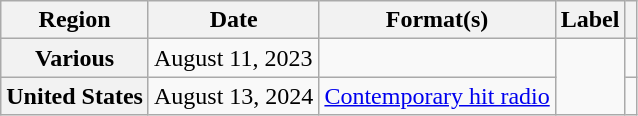<table class="wikitable plainrowheaders">
<tr>
<th scope="col">Region</th>
<th scope="col">Date</th>
<th scope="col">Format(s)</th>
<th scope="col">Label</th>
<th scope="col"></th>
</tr>
<tr>
<th scope="row">Various</th>
<td>August 11, 2023</td>
<td></td>
<td rowspan="2"></td>
<td align="center"></td>
</tr>
<tr>
<th scope="row">United States</th>
<td>August 13, 2024</td>
<td><a href='#'>Contemporary hit radio</a></td>
<td align="center"></td>
</tr>
</table>
